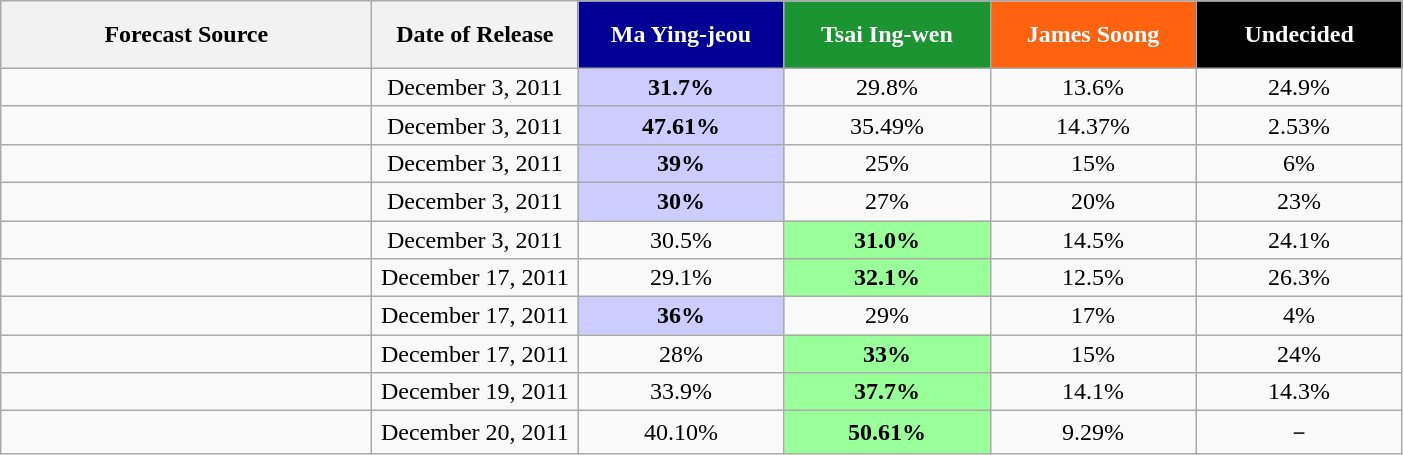<table class="wikitable" style="text-align:center">
<tr style="height:45px">
<th style="width:240px;">Forecast Source</th>
<th style="width:130px;">Date of Release</th>
<th style="width:130px; background:#000095;color:white;">Ma Ying-jeou</th>
<th style="width:130px; background:#1B9431;color:white;">Tsai Ing-wen</th>
<th style="width:130px;background:#FF6310;color:white;">James Soong</th>
<th style="width:130px;background:black;color:white;">Undecided</th>
</tr>
<tr>
<td align=left></td>
<td>December 3, 2011</td>
<td style="background-color:#CCCCFF"><strong>31.7%</strong></td>
<td>29.8%</td>
<td>13.6%</td>
<td>24.9%</td>
</tr>
<tr>
<td align=left></td>
<td>December 3, 2011</td>
<td style="background-color:#CCCCFF"><strong>47.61%</strong></td>
<td>35.49%</td>
<td>14.37%</td>
<td>2.53%</td>
</tr>
<tr>
<td align=left> </td>
<td>December 3, 2011</td>
<td style="background-color:#CCCCFF"><strong>39%</strong></td>
<td>25%</td>
<td>15%</td>
<td>6%</td>
</tr>
<tr>
<td align=left></td>
<td>December 3, 2011</td>
<td style="background-color:#CCCCFF"><strong>30%</strong></td>
<td>27%</td>
<td>20%</td>
<td>23%</td>
</tr>
<tr>
<td align=left></td>
<td>December 3, 2011</td>
<td>30.5%</td>
<td style="background-color:#99FF99"><strong>31.0%</strong></td>
<td>14.5%</td>
<td>24.1%</td>
</tr>
<tr>
<td align=left></td>
<td>December 17, 2011</td>
<td>29.1%</td>
<td style="background-color:#99FF99"><strong>32.1%</strong></td>
<td>12.5%</td>
<td>26.3%</td>
</tr>
<tr>
<td align=left> </td>
<td>December 17, 2011</td>
<td style="background-color:#CCCCFF"><strong>36%</strong></td>
<td>29%</td>
<td>17%</td>
<td>4%</td>
</tr>
<tr>
<td align=left></td>
<td>December 17, 2011</td>
<td>28%</td>
<td style="background-color:#99FF99"><strong>33%</strong></td>
<td>15%</td>
<td>24%</td>
</tr>
<tr>
<td align=left></td>
<td>December 19, 2011</td>
<td>33.9%</td>
<td style="background-color:#99FF99"><strong>37.7%</strong></td>
<td>14.1%</td>
<td>14.3%</td>
</tr>
<tr>
<td align=left> </td>
<td>December 20, 2011</td>
<td>40.10%</td>
<td style="background-color:#99FF99"><strong>50.61%</strong></td>
<td>9.29%</td>
<td>－</td>
</tr>
</table>
